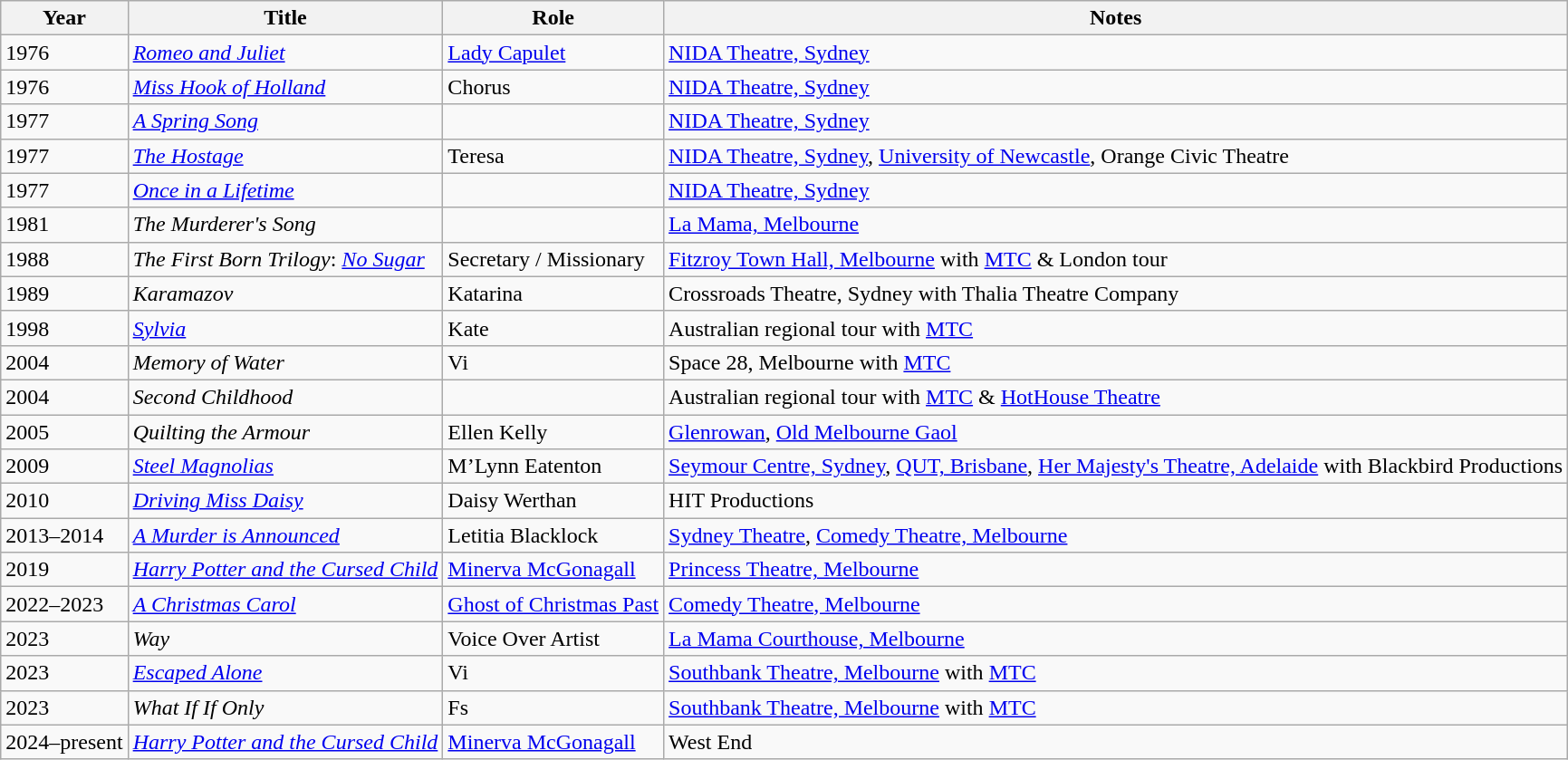<table class="wikitable sortable">
<tr>
<th>Year</th>
<th>Title</th>
<th>Role</th>
<th>Notes</th>
</tr>
<tr>
<td>1976</td>
<td><em><a href='#'>Romeo and Juliet</a></em></td>
<td><a href='#'>Lady Capulet</a></td>
<td><a href='#'>NIDA Theatre, Sydney</a></td>
</tr>
<tr>
<td>1976</td>
<td><em><a href='#'>Miss Hook of Holland</a></em></td>
<td>Chorus</td>
<td><a href='#'>NIDA Theatre, Sydney</a></td>
</tr>
<tr>
<td>1977</td>
<td><em><a href='#'>A Spring Song</a></em></td>
<td></td>
<td><a href='#'>NIDA Theatre, Sydney</a></td>
</tr>
<tr>
<td>1977</td>
<td><em><a href='#'>The Hostage</a></em></td>
<td>Teresa</td>
<td><a href='#'>NIDA Theatre, Sydney</a>, <a href='#'>University of Newcastle</a>, Orange Civic Theatre</td>
</tr>
<tr>
<td>1977</td>
<td><em><a href='#'>Once in a Lifetime</a></em></td>
<td></td>
<td><a href='#'>NIDA Theatre, Sydney</a></td>
</tr>
<tr>
<td>1981</td>
<td><em>The Murderer's Song</em></td>
<td></td>
<td><a href='#'>La Mama, Melbourne</a></td>
</tr>
<tr>
<td>1988</td>
<td><em>The First Born Trilogy</em>: <em><a href='#'>No Sugar</a></em></td>
<td>Secretary / Missionary</td>
<td><a href='#'>Fitzroy Town Hall, Melbourne</a> with <a href='#'>MTC</a> & London tour</td>
</tr>
<tr>
<td>1989</td>
<td><em>Karamazov</em></td>
<td>Katarina</td>
<td>Crossroads Theatre, Sydney with Thalia Theatre Company</td>
</tr>
<tr>
<td>1998</td>
<td><em><a href='#'>Sylvia</a></em></td>
<td>Kate</td>
<td>Australian regional tour with <a href='#'>MTC</a></td>
</tr>
<tr>
<td>2004</td>
<td><em>Memory of Water</em></td>
<td>Vi</td>
<td>Space 28, Melbourne with <a href='#'>MTC</a></td>
</tr>
<tr>
<td>2004</td>
<td><em>Second Childhood</em></td>
<td></td>
<td>Australian regional tour with <a href='#'>MTC</a> & <a href='#'>HotHouse Theatre</a></td>
</tr>
<tr>
<td>2005</td>
<td><em>Quilting the Armour</em></td>
<td>Ellen Kelly</td>
<td><a href='#'>Glenrowan</a>, <a href='#'>Old Melbourne Gaol</a></td>
</tr>
<tr>
<td>2009</td>
<td><em><a href='#'>Steel Magnolias</a></em></td>
<td>M’Lynn Eatenton</td>
<td><a href='#'>Seymour Centre, Sydney</a>, <a href='#'>QUT, Brisbane</a>, <a href='#'>Her Majesty's Theatre, Adelaide</a> with Blackbird Productions</td>
</tr>
<tr>
<td>2010</td>
<td><em><a href='#'>Driving Miss Daisy</a></em></td>
<td>Daisy Werthan</td>
<td>HIT Productions</td>
</tr>
<tr>
<td>2013–2014</td>
<td><em><a href='#'>A Murder is Announced</a></em></td>
<td>Letitia Blacklock</td>
<td><a href='#'>Sydney Theatre</a>, <a href='#'>Comedy Theatre, Melbourne</a></td>
</tr>
<tr>
<td>2019</td>
<td><em><a href='#'>Harry Potter and the Cursed Child</a></em></td>
<td><a href='#'>Minerva McGonagall</a></td>
<td><a href='#'>Princess Theatre, Melbourne</a></td>
</tr>
<tr>
<td>2022–2023</td>
<td><em><a href='#'>A Christmas Carol</a></em></td>
<td><a href='#'>Ghost of Christmas Past</a></td>
<td><a href='#'>Comedy Theatre, Melbourne</a></td>
</tr>
<tr>
<td>2023</td>
<td><em>Way</em></td>
<td>Voice Over Artist</td>
<td><a href='#'>La Mama Courthouse, Melbourne</a></td>
</tr>
<tr>
<td>2023</td>
<td><em><a href='#'>Escaped Alone</a></em></td>
<td>Vi</td>
<td><a href='#'>Southbank Theatre, Melbourne</a> with <a href='#'>MTC</a></td>
</tr>
<tr>
<td>2023</td>
<td><em>What If If Only</em></td>
<td>Fs</td>
<td><a href='#'>Southbank Theatre, Melbourne</a> with <a href='#'>MTC</a></td>
</tr>
<tr>
<td>2024–present</td>
<td><em><a href='#'>Harry Potter and the Cursed Child</a></em></td>
<td><a href='#'>Minerva McGonagall</a></td>
<td>West End</td>
</tr>
</table>
